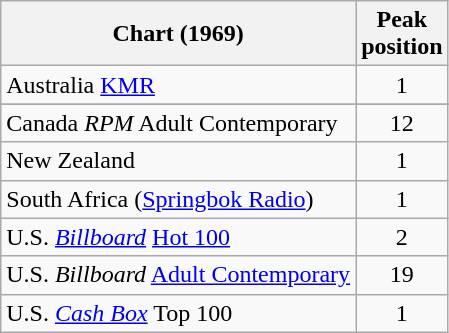<table class="wikitable sortable">
<tr>
<th align="left">Chart (1969)</th>
<th align="left">Peak<br>position</th>
</tr>
<tr>
<td align="left">Australia <a href='#'>KMR</a></td>
<td style="text-align:center;">1</td>
</tr>
<tr>
</tr>
<tr>
<td>Canada <em>RPM</em> Adult Contemporary</td>
<td style="text-align:center;">12</td>
</tr>
<tr>
<td align="left">New Zealand </td>
<td style="text-align:center;">1</td>
</tr>
<tr>
<td>South Africa (<a href='#'>Springbok Radio</a>)</td>
<td align="center">1</td>
</tr>
<tr>
<td align="left">U.S. <em><a href='#'>Billboard</a></em> <a href='#'>Hot 100</a></td>
<td style="text-align:center;">2</td>
</tr>
<tr>
<td>U.S. <em>Billboard</em> <a href='#'>Adult Contemporary</a></td>
<td align="center">19</td>
</tr>
<tr>
<td>U.S. <a href='#'><em>Cash Box</em></a> Top 100</td>
<td align="center">1</td>
</tr>
</table>
